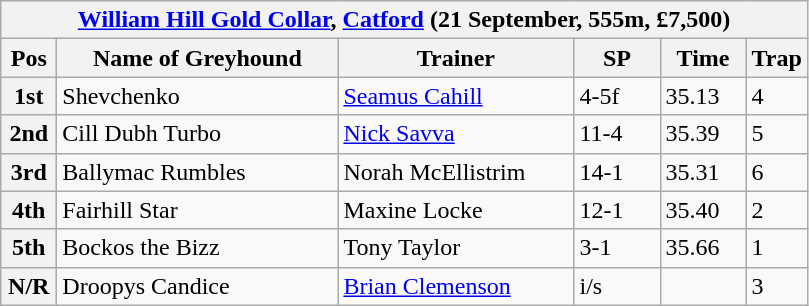<table class="wikitable">
<tr>
<th colspan="6"><a href='#'>William Hill Gold Collar</a>, <a href='#'>Catford</a> (21 September, 555m, £7,500)</th>
</tr>
<tr>
<th width=30>Pos</th>
<th width=180>Name of Greyhound</th>
<th width=150>Trainer</th>
<th width=50>SP</th>
<th width=50>Time</th>
<th width=30>Trap</th>
</tr>
<tr>
<th>1st</th>
<td>Shevchenko</td>
<td><a href='#'>Seamus Cahill</a></td>
<td>4-5f</td>
<td>35.13</td>
<td>4</td>
</tr>
<tr>
<th>2nd</th>
<td>Cill Dubh Turbo</td>
<td><a href='#'>Nick Savva</a></td>
<td>11-4</td>
<td>35.39</td>
<td>5</td>
</tr>
<tr>
<th>3rd</th>
<td>Ballymac Rumbles</td>
<td>Norah McEllistrim</td>
<td>14-1</td>
<td>35.31</td>
<td>6</td>
</tr>
<tr>
<th>4th</th>
<td>Fairhill Star</td>
<td>Maxine Locke</td>
<td>12-1</td>
<td>35.40</td>
<td>2</td>
</tr>
<tr>
<th>5th</th>
<td>Bockos the Bizz</td>
<td>Tony Taylor</td>
<td>3-1</td>
<td>35.66</td>
<td>1</td>
</tr>
<tr>
<th>N/R</th>
<td>Droopys Candice</td>
<td><a href='#'>Brian Clemenson</a></td>
<td>i/s</td>
<td></td>
<td>3</td>
</tr>
</table>
